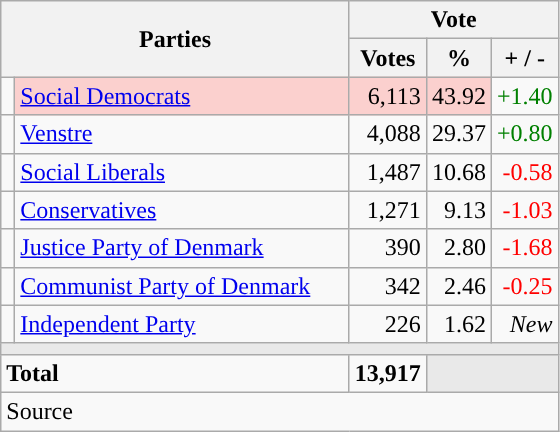<table class="wikitable" style="text-align:right;">
<tr>
<th style="text-align:centre;" rowspan="2" colspan="2" width="225">Parties</th>
<th colspan="3">Vote</th>
</tr>
<tr>
<th width="15">Votes</th>
<th width="15">%</th>
<th width="15">+ / -</th>
</tr>
<tr>
<td width="2" style="color:inherit;background:"></td>
<td bgcolor=#fbd0ce  align="left"><a href='#'>Social Democrats</a></td>
<td bgcolor=#fbd0ce>6,113</td>
<td bgcolor=#fbd0ce>43.92</td>
<td style=color:green;>+1.40</td>
</tr>
<tr>
<td width="2" style="color:inherit;background:"></td>
<td align="left"><a href='#'>Venstre</a></td>
<td>4,088</td>
<td>29.37</td>
<td style=color:green;>+0.80</td>
</tr>
<tr>
<td width="2" style="color:inherit;background:"></td>
<td align="left"><a href='#'>Social Liberals</a></td>
<td>1,487</td>
<td>10.68</td>
<td style=color:red;>-0.58</td>
</tr>
<tr>
<td width="2" style="color:inherit;background:"></td>
<td align="left"><a href='#'>Conservatives</a></td>
<td>1,271</td>
<td>9.13</td>
<td style=color:red;>-1.03</td>
</tr>
<tr>
<td width="2" style="color:inherit;background:"></td>
<td align="left"><a href='#'>Justice Party of Denmark</a></td>
<td>390</td>
<td>2.80</td>
<td style=color:red;>-1.68</td>
</tr>
<tr>
<td width="2" style="color:inherit;background:"></td>
<td align="left"><a href='#'>Communist Party of Denmark</a></td>
<td>342</td>
<td>2.46</td>
<td style=color:red;>-0.25</td>
</tr>
<tr>
<td width="2" style="color:inherit;background:"></td>
<td align="left"><a href='#'>Independent Party</a></td>
<td>226</td>
<td>1.62</td>
<td><em>New</em></td>
</tr>
<tr>
<td colspan="7" bgcolor="#E9E9E9"></td>
</tr>
<tr>
<td align="left" colspan="2"><strong>Total</strong></td>
<td><strong>13,917</strong></td>
<td bgcolor="#E9E9E9" colspan="2"></td>
</tr>
<tr>
<td align="left" colspan="6">Source</td>
</tr>
</table>
